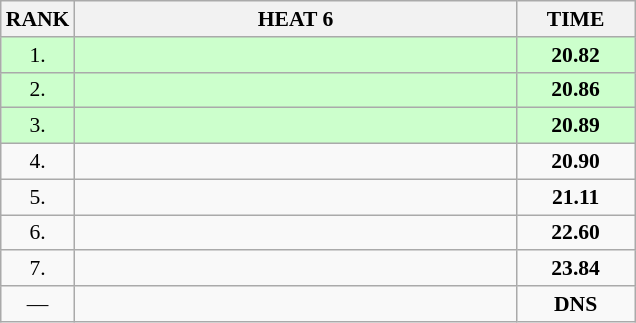<table class="wikitable" style="border-collapse: collapse; font-size: 90%;">
<tr>
<th>RANK</th>
<th style="width: 20em">HEAT 6</th>
<th style="width: 5em">TIME</th>
</tr>
<tr style="background:#ccffcc;">
<td align="center">1.</td>
<td></td>
<td align="center"><strong>20.82</strong></td>
</tr>
<tr style="background:#ccffcc;">
<td align="center">2.</td>
<td></td>
<td align="center"><strong>20.86</strong></td>
</tr>
<tr style="background:#ccffcc;">
<td align="center">3.</td>
<td></td>
<td align="center"><strong>20.89</strong></td>
</tr>
<tr>
<td align="center">4.</td>
<td></td>
<td align="center"><strong>20.90</strong></td>
</tr>
<tr>
<td align="center">5.</td>
<td></td>
<td align="center"><strong>21.11</strong></td>
</tr>
<tr>
<td align="center">6.</td>
<td></td>
<td align="center"><strong>22.60</strong></td>
</tr>
<tr>
<td align="center">7.</td>
<td></td>
<td align="center"><strong>23.84</strong></td>
</tr>
<tr>
<td align="center">—</td>
<td></td>
<td align="center"><strong>DNS</strong></td>
</tr>
</table>
